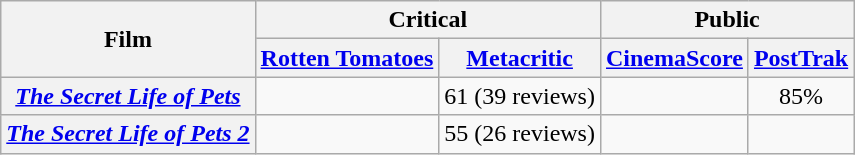<table class="wikitable plainrowheaders unsortable" style="text-align: center;">
<tr>
<th scope="col" rowspan="2">Film</th>
<th scope="col" colspan="2">Critical</th>
<th scope="col" colspan="2">Public</th>
</tr>
<tr>
<th scope="col"><a href='#'>Rotten Tomatoes</a></th>
<th scope="col"><a href='#'>Metacritic</a></th>
<th scope="col"><a href='#'>CinemaScore</a></th>
<th scope="col"><a href='#'>PostTrak</a></th>
</tr>
<tr>
<th scope="row"><em><a href='#'>The Secret Life of Pets</a></em></th>
<td></td>
<td>61 (39 reviews)</td>
<td></td>
<td>85%</td>
</tr>
<tr>
<th scope="row"><em><a href='#'>The Secret Life of Pets 2</a></em></th>
<td></td>
<td>55 (26 reviews)</td>
<td></td>
<td></td>
</tr>
</table>
